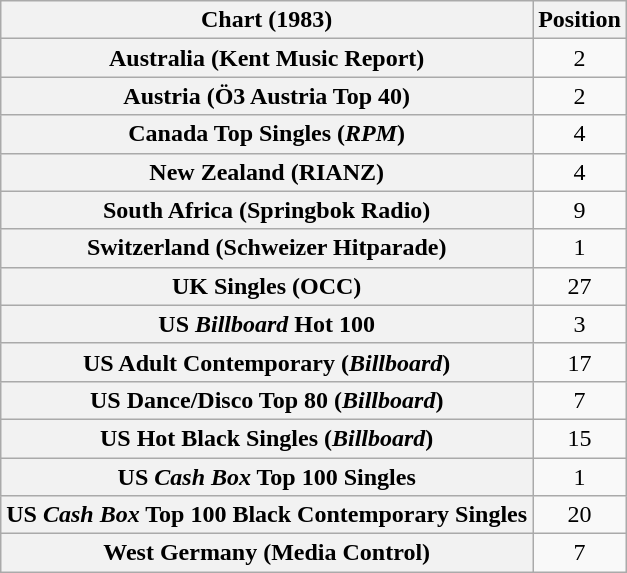<table class="wikitable sortable plainrowheaders" style="text-align:center">
<tr>
<th scope="col">Chart (1983)</th>
<th scope="col">Position</th>
</tr>
<tr>
<th scope="row">Australia (Kent Music Report)</th>
<td>2</td>
</tr>
<tr>
<th scope="row">Austria (Ö3 Austria Top 40)</th>
<td>2</td>
</tr>
<tr>
<th scope="row">Canada Top Singles (<em>RPM</em>)</th>
<td>4</td>
</tr>
<tr>
<th scope="row">New Zealand (RIANZ)</th>
<td>4</td>
</tr>
<tr>
<th scope="row">South Africa (Springbok Radio)</th>
<td>9</td>
</tr>
<tr>
<th scope="row">Switzerland (Schweizer Hitparade)</th>
<td>1</td>
</tr>
<tr>
<th scope="row">UK Singles (OCC)</th>
<td>27</td>
</tr>
<tr>
<th scope="row">US <em>Billboard</em> Hot 100</th>
<td>3</td>
</tr>
<tr>
<th scope="row">US Adult Contemporary (<em>Billboard</em>)</th>
<td>17</td>
</tr>
<tr>
<th scope="row">US Dance/Disco Top 80 (<em>Billboard</em>)</th>
<td>7</td>
</tr>
<tr>
<th scope="row">US Hot Black Singles (<em>Billboard</em>)</th>
<td>15</td>
</tr>
<tr>
<th scope="row">US <em>Cash Box</em> Top 100 Singles</th>
<td>1</td>
</tr>
<tr>
<th scope="row">US <em>Cash Box</em> Top 100 Black Contemporary Singles</th>
<td>20</td>
</tr>
<tr>
<th scope="row">West Germany (Media Control)</th>
<td>7</td>
</tr>
</table>
